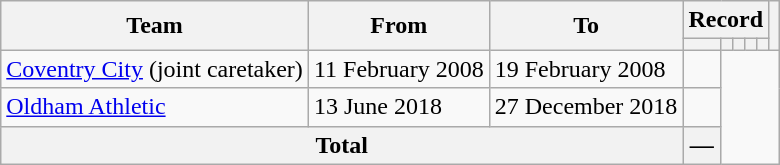<table class=wikitable style=text-align:center>
<tr>
<th rowspan=2>Team</th>
<th rowspan=2>From</th>
<th rowspan=2>To</th>
<th colspan=5>Record</th>
<th rowspan=2></th>
</tr>
<tr>
<th></th>
<th></th>
<th></th>
<th></th>
<th></th>
</tr>
<tr>
<td align=left><a href='#'>Coventry City</a> (joint caretaker)</td>
<td align=left>11 February 2008</td>
<td align=left>19 February 2008<br></td>
<td></td>
</tr>
<tr>
<td align=left><a href='#'>Oldham Athletic</a></td>
<td align=left>13 June 2018</td>
<td align=left>27 December 2018<br></td>
<td></td>
</tr>
<tr>
<th colspan=3>Total<br></th>
<th>—</th>
</tr>
</table>
